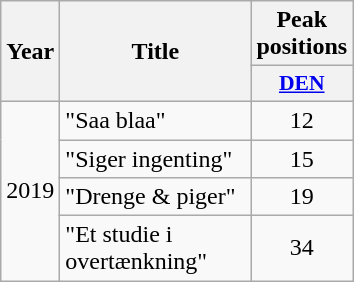<table class="wikitable">
<tr>
<th align="center" rowspan="2" width="10">Year</th>
<th align="center" rowspan="2" width="120">Title</th>
<th align="center" colspan="1" width="20">Peak positions</th>
</tr>
<tr>
<th scope="col" style="width:3em;font-size:90%;"><a href='#'>DEN</a><br></th>
</tr>
<tr>
<td style="text-align:center;" rowspan=4>2019</td>
<td>"Saa blaa"</td>
<td style="text-align:center;">12</td>
</tr>
<tr>
<td>"Siger ingenting"</td>
<td style="text-align:center;">15</td>
</tr>
<tr>
<td>"Drenge & piger"</td>
<td style="text-align:center;">19</td>
</tr>
<tr>
<td>"Et studie i overtænkning"</td>
<td style="text-align:center;">34</td>
</tr>
</table>
